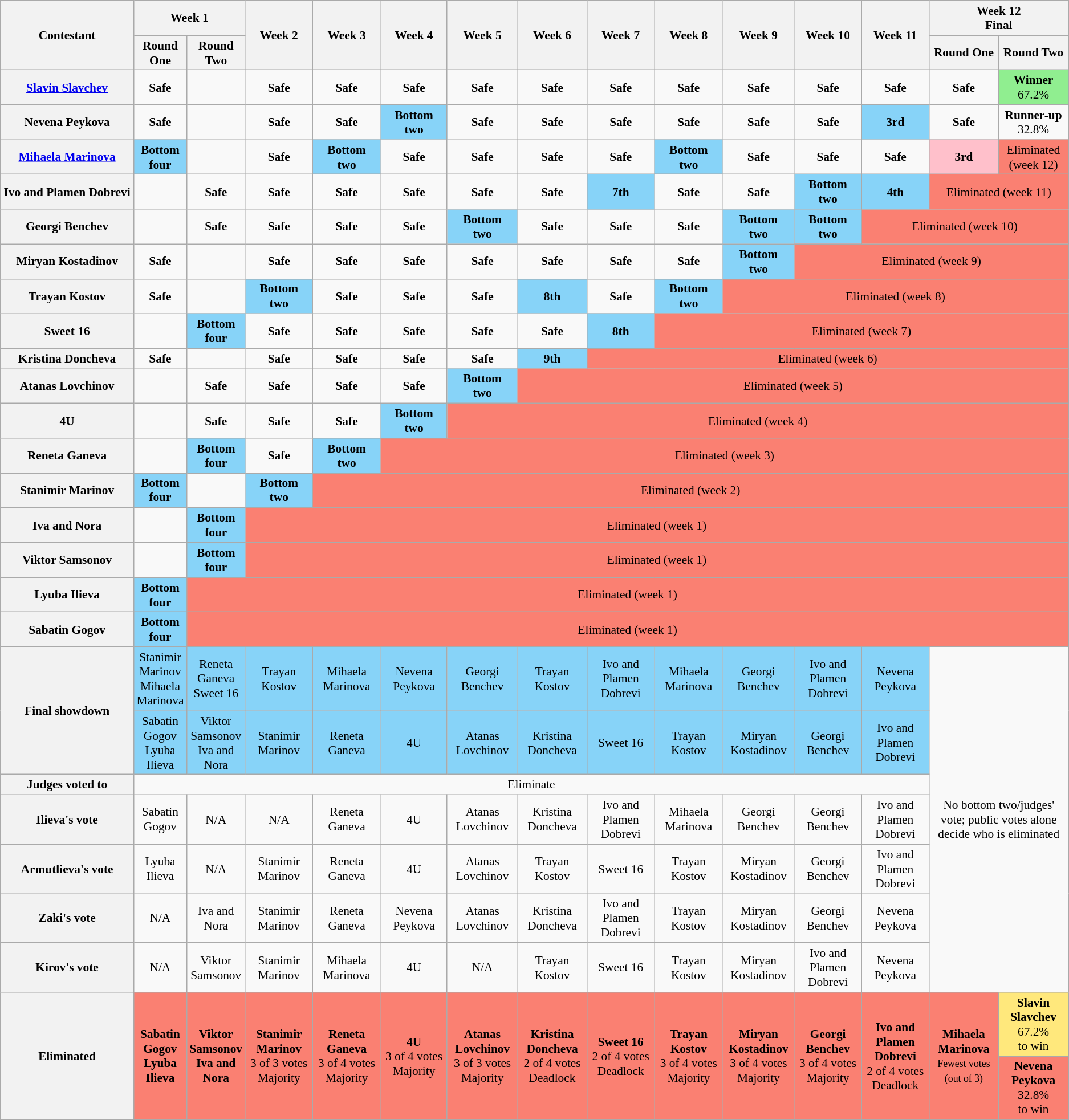<table class="wikitable" style="text-align:center; font-size:89%">
<tr>
<th style="width:15%" rowspan="2" scope="col">Contestant</th>
<th colspan="2">Week 1</th>
<th style="width:7%" rowspan="2" scope="col">Week 2</th>
<th style="width:7%" rowspan="2" scope="col">Week 3</th>
<th style="width:7%" rowspan="2" scope="col">Week 4</th>
<th style="width:7%" rowspan="2" scope="col">Week 5</th>
<th style="width:7%" rowspan="2" scope="col">Week 6</th>
<th style="width:7%" rowspan="2" scope="col">Week 7</th>
<th style="width:7%" rowspan="2" scope="col">Week 8</th>
<th style="width:7%" rowspan="2" scope="col">Week 9</th>
<th style="width:7%" rowspan="2" scope="col">Week 10</th>
<th style="width:7%" rowspan="2" scope="col">Week 11</th>
<th colspan="2">Week 12<br>Final</th>
</tr>
<tr>
<th>Round One</th>
<th>Round Two</th>
<th style="width:7%">Round One</th>
<th style="width:7%">Round Two</th>
</tr>
<tr>
<th scope="row"><a href='#'>Slavin Slavchev</a></th>
<td><strong>Safe</strong></td>
<td></td>
<td><strong>Safe</strong></td>
<td><strong>Safe</strong></td>
<td><strong>Safe</strong></td>
<td><strong>Safe</strong></td>
<td><strong>Safe</strong></td>
<td><strong>Safe</strong></td>
<td><strong>Safe</strong></td>
<td><strong>Safe</strong></td>
<td><strong>Safe</strong></td>
<td><strong>Safe</strong></td>
<td><strong>Safe</strong></td>
<td style="background:lightgreen"><strong>Winner</strong><br>67.2%</td>
</tr>
<tr>
<th scope="row">Nevena Peykova</th>
<td><strong>Safe</strong></td>
<td></td>
<td><strong>Safe</strong></td>
<td><strong>Safe</strong></td>
<td style="background:#87D3F8"><strong>Bottom<br>two</strong></td>
<td><strong>Safe</strong></td>
<td><strong>Safe</strong></td>
<td><strong>Safe</strong></td>
<td><strong>Safe</strong></td>
<td><strong>Safe</strong></td>
<td><strong>Safe</strong></td>
<td style="background:#87D3F8"><strong>3rd</strong></td>
<td><strong>Safe</strong></td>
<td><strong>Runner-up</strong><br>32.8%</td>
</tr>
<tr>
<th scope="row"><a href='#'>Mihaela Marinova</a></th>
<td style="background:#87D3F8"><strong>Bottom<br>four</strong></td>
<td></td>
<td><strong>Safe</strong></td>
<td style="background:#87D3F8"><strong>Bottom<br>two</strong></td>
<td><strong>Safe</strong></td>
<td><strong>Safe</strong></td>
<td><strong>Safe</strong></td>
<td><strong>Safe</strong></td>
<td style="background:#87D3F8"><strong>Bottom<br>two</strong></td>
<td><strong>Safe</strong></td>
<td><strong>Safe</strong></td>
<td><strong>Safe</strong></td>
<td style="background:pink"><strong>3rd</strong></td>
<td style="background:salmon">Eliminated<br>(week 12)</td>
</tr>
<tr>
<th scope="row">Ivo and Plamen Dobrevi</th>
<td></td>
<td><strong>Safe</strong></td>
<td><strong>Safe</strong></td>
<td><strong>Safe</strong></td>
<td><strong>Safe</strong></td>
<td><strong>Safe</strong></td>
<td><strong>Safe</strong></td>
<td style="background:#87D3F8"><strong>7th</strong></td>
<td><strong>Safe</strong></td>
<td><strong>Safe</strong></td>
<td style="background:#87D3F8"><strong>Bottom<br>two</strong></td>
<td style="background:#87D3F8"><strong>4th</strong></td>
<td colspan="2" style="background:salmon">Eliminated (week 11)</td>
</tr>
<tr>
<th scope="row">Georgi Benchev</th>
<td></td>
<td><strong>Safe</strong></td>
<td><strong>Safe</strong></td>
<td><strong>Safe</strong></td>
<td><strong>Safe</strong></td>
<td style="background:#87D3F8"><strong>Bottom<br>two</strong></td>
<td><strong>Safe</strong></td>
<td><strong>Safe</strong></td>
<td><strong>Safe</strong></td>
<td style="background:#87D3F8"><strong>Bottom<br>two</strong></td>
<td style="background:#87D3F8"><strong>Bottom<br>two</strong></td>
<td colspan="3" style="background:salmon">Eliminated (week 10)</td>
</tr>
<tr>
<th scope="row">Miryan Kostadinov</th>
<td><strong>Safe</strong></td>
<td></td>
<td><strong>Safe</strong></td>
<td><strong>Safe</strong></td>
<td><strong>Safe</strong></td>
<td><strong>Safe</strong></td>
<td><strong>Safe</strong></td>
<td><strong>Safe</strong></td>
<td><strong>Safe</strong></td>
<td style="background:#87D3F8"><strong>Bottom<br>two</strong></td>
<td colspan="4" style="background:salmon">Eliminated (week 9)</td>
</tr>
<tr>
<th scope="row">Trayan Kostov</th>
<td><strong>Safe</strong></td>
<td></td>
<td style="background:#87D3F8"><strong>Bottom<br>two</strong></td>
<td><strong>Safe</strong></td>
<td><strong>Safe</strong></td>
<td><strong>Safe</strong></td>
<td style="background:#87D3F8"><strong>8th</strong></td>
<td><strong>Safe</strong></td>
<td style="background:#87D3F8"><strong>Bottom<br>two</strong></td>
<td colspan="5" style="background:salmon">Eliminated (week 8)</td>
</tr>
<tr>
<th scope="row">Sweet 16</th>
<td></td>
<td style="background:#87D3F8"><strong>Bottom<br>four</strong></td>
<td><strong>Safe</strong></td>
<td><strong>Safe</strong></td>
<td><strong>Safe</strong></td>
<td><strong>Safe</strong></td>
<td><strong>Safe</strong></td>
<td style="background:#87D3F8"><strong>8th</strong></td>
<td colspan="6" style="background:salmon">Eliminated (week 7)</td>
</tr>
<tr>
<th scope="row">Kristina Doncheva</th>
<td><strong>Safe</strong></td>
<td></td>
<td><strong>Safe</strong></td>
<td><strong>Safe</strong></td>
<td><strong>Safe</strong></td>
<td><strong>Safe</strong></td>
<td style="background:#87D3F8"><strong>9th</strong></td>
<td colspan="7" style="background:salmon">Eliminated (week 6)</td>
</tr>
<tr>
<th scope="row">Atanas Lovchinov</th>
<td></td>
<td><strong>Safe</strong></td>
<td><strong>Safe</strong></td>
<td><strong>Safe</strong></td>
<td><strong>Safe</strong></td>
<td style="background:#87D3F8"><strong>Bottom<br>two</strong></td>
<td colspan="8" style="background:salmon">Eliminated (week 5)</td>
</tr>
<tr>
<th scope="row">4U</th>
<td></td>
<td><strong>Safe</strong></td>
<td><strong>Safe</strong></td>
<td><strong>Safe</strong></td>
<td style="background:#87D3F8"><strong>Bottom<br>two</strong></td>
<td colspan="9" style="background:salmon">Eliminated (week 4)</td>
</tr>
<tr>
<th scope="row">Reneta Ganeva</th>
<td></td>
<td style="background:#87D3F8"><strong>Bottom<br>four</strong></td>
<td><strong>Safe</strong></td>
<td style="background:#87D3F8"><strong>Bottom<br>two</strong></td>
<td colspan="10" style="background:salmon">Eliminated (week 3)</td>
</tr>
<tr>
<th scope="row">Stanimir Marinov</th>
<td style="background:#87D3F8"><strong>Bottom<br>four</strong></td>
<td></td>
<td style="background:#87D3F8"><strong>Bottom<br>two</strong></td>
<td colspan="11" style="background:salmon">Eliminated (week 2)</td>
</tr>
<tr>
<th scope="row">Iva and Nora</th>
<td></td>
<td style="background:#87D3F8"><strong>Bottom<br>four</strong></td>
<td colspan="12" style="background:salmon">Eliminated (week 1)</td>
</tr>
<tr>
<th scope="row">Viktor Samsonov</th>
<td></td>
<td style="background:#87D3F8"><strong>Bottom<br>four</strong></td>
<td colspan="12" style="background:salmon">Eliminated (week 1)</td>
</tr>
<tr>
<th scope="row">Lyuba Ilieva</th>
<td style="background:#87D3F8"><strong>Bottom<br>four</strong></td>
<td colspan="13" style="background:salmon">Eliminated (week 1)</td>
</tr>
<tr>
<th scope="row">Sabatin Gogov</th>
<td style="background:#87D3F8"><strong>Bottom<br>four</strong></td>
<td colspan="13" style="background:salmon">Eliminated (week 1)</td>
</tr>
<tr>
<th rowspan="2"><strong>Final showdown</strong></th>
<td style="background:#87D3F8">Stanimir Marinov<br>Mihaela Marinova</td>
<td style="background:#87D3F8">Reneta Ganeva<br>Sweet 16</td>
<td style="background:#87D3F8">Trayan Kostov</td>
<td style="background:#87D3F8">Mihaela Marinova</td>
<td style="background:#87D3F8">Nevena Peykova</td>
<td style="background:#87D3F8">Georgi Benchev</td>
<td style="background:#87D3F8">Trayan Kostov</td>
<td style="background:#87D3F8">Ivo and Plamen Dobrevi</td>
<td style="background:#87D3F8">Mihaela Marinova</td>
<td style="background:#87D3F8">Georgi Benchev</td>
<td style="background:#87D3F8">Ivo and Plamen Dobrevi</td>
<td style="background:#87D3F8">Nevena Peykova</td>
<td rowspan="7" colspan="2">No bottom two/judges' vote; public votes alone decide who is eliminated</td>
</tr>
<tr>
<td style="background:#87D3F8">Sabatin Gogov<br>Lyuba Ilieva</td>
<td style="background:#87D3F8">Viktor Samsonov<br>Iva and Nora</td>
<td style="background:#87D3F8">Stanimir Marinov</td>
<td style="background:#87D3F8">Reneta Ganeva</td>
<td style="background:#87D3F8">4U</td>
<td style="background:#87D3F8">Atanas Lovchinov</td>
<td style="background:#87D3F8">Kristina Doncheva</td>
<td style="background:#87D3F8">Sweet 16</td>
<td style="background:#87D3F8">Trayan Kostov</td>
<td style="background:#87D3F8">Miryan Kostadinov</td>
<td style="background:#87D3F8">Georgi Benchev</td>
<td style="background:#87D3F8">Ivo and Plamen Dobrevi</td>
</tr>
<tr>
<th scope="row">Judges voted to</th>
<td colspan="12">Eliminate</td>
</tr>
<tr>
<th scope="row">Ilieva's vote</th>
<td>Sabatin Gogov</td>
<td>N/A</td>
<td>N/A</td>
<td>Reneta Ganeva</td>
<td>4U</td>
<td>Atanas Lovchinov</td>
<td>Kristina Doncheva</td>
<td>Ivo and Plamen Dobrevi</td>
<td>Mihaela Marinova</td>
<td>Georgi Benchev</td>
<td>Georgi Benchev</td>
<td>Ivo and Plamen Dobrevi</td>
</tr>
<tr>
<th scope="row">Armutlieva's vote</th>
<td>Lyuba Ilieva</td>
<td>N/A</td>
<td>Stanimir Marinov</td>
<td>Reneta Ganeva</td>
<td>4U</td>
<td>Atanas Lovchinov</td>
<td>Trayan Kostov</td>
<td>Sweet 16</td>
<td>Trayan Kostov</td>
<td>Miryan Kostadinov</td>
<td>Georgi Benchev</td>
<td>Ivo and Plamen Dobrevi</td>
</tr>
<tr>
<th scope="row">Zaki's vote</th>
<td>N/A</td>
<td>Iva and Nora</td>
<td>Stanimir Marinov</td>
<td>Reneta Ganeva</td>
<td>Nevena Peykova</td>
<td>Atanas Lovchinov</td>
<td>Kristina Doncheva</td>
<td>Ivo and Plamen Dobrevi</td>
<td>Trayan Kostov</td>
<td>Miryan Kostadinov</td>
<td>Georgi Benchev</td>
<td>Nevena Peykova</td>
</tr>
<tr>
<th scope="row">Kirov's vote</th>
<td>N/A</td>
<td>Viktor Samsonov</td>
<td>Stanimir Marinov</td>
<td>Mihaela Marinova</td>
<td>4U</td>
<td>N/A</td>
<td>Trayan Kostov</td>
<td>Sweet 16</td>
<td>Trayan Kostov</td>
<td>Miryan Kostadinov</td>
<td>Ivo and Plamen Dobrevi</td>
<td>Nevena Peykova</td>
</tr>
<tr style="background:#FA8072;">
<th scope="row" rowspan="3">Eliminated</th>
<td style="background:#FA8072" rowspan="3"><strong>Sabatin Gogov</strong><br><strong>Lyuba Ilieva</strong></td>
<td style="background:#FA8072" rowspan="3"><strong>Viktor Samsonov</strong><br><strong>Iva and Nora</strong></td>
<td style="background:#FA8072" rowspan="3"><strong>Stanimir Marinov</strong><br>3 of 3 votes<br>Majority</td>
<td style="background:#FA8072" rowspan="3"><strong>Reneta Ganeva</strong><br>3 of 4 votes<br>Majority</td>
<td style="background:#FA8072" rowspan="3"><strong>4U</strong><br>3 of 4 votes<br>Majority</td>
<td style="background:#FA8072" rowspan="3"><strong>Atanas Lovchinov</strong><br>3 of 3 votes<br>Majority</td>
<td style="background:#FA8072" rowspan="3"><strong>Kristina Doncheva</strong><br>2 of 4 votes<br>Deadlock</td>
<td style="background:#FA8072" rowspan="3"><strong>Sweet 16</strong><br>2 of 4 votes<br>Deadlock</td>
<td style="background:#FA8072" rowspan="3"><strong>Trayan Kostov</strong><br>3 of 4 votes<br>Majority</td>
<td style="background:#FA8072" rowspan="3"><strong>Miryan Kostadinov</strong><br>3 of 4 votes<br>Majority</td>
<td style="background:#FA8072" rowspan="3"><strong>Georgi Benchev</strong><br>3 of 4 votes<br>Majority</td>
<td style="background:#FA8072" rowspan="3"><strong>Ivo and Plamen Dobrevi</strong><br>2 of 4 votes<br>Deadlock</td>
<td style="background:#FA8072" rowspan="3"><strong>Mihaela Marinova</strong><br><small>Fewest votes<br>(out of 3)</small></td>
<td style="background:#FFE87C;"><strong>Slavin Slavchev</strong><br>67.2%<br>to win</td>
</tr>
<tr>
<td rowspan=2 style="width:7%; background:#FA8072"><strong>Nevena Peykova</strong><br>32.8%<br>to win</td>
</tr>
<tr>
</tr>
</table>
